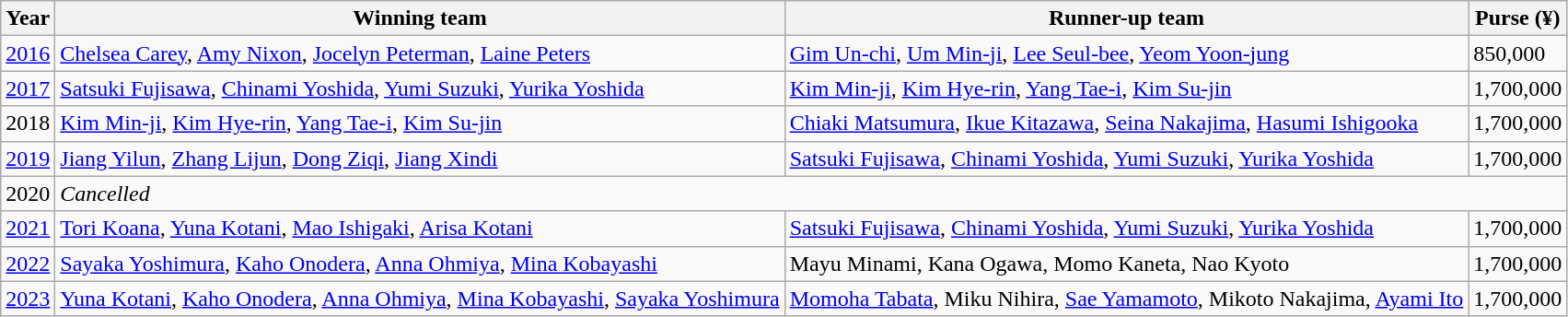<table class="wikitable">
<tr>
<th scope="col">Year</th>
<th scope="col">Winning team</th>
<th scope="col">Runner-up team</th>
<th scope="col">Purse (¥)</th>
</tr>
<tr>
<td><a href='#'>2016</a></td>
<td> <a href='#'>Chelsea Carey</a>, <a href='#'>Amy Nixon</a>, <a href='#'>Jocelyn Peterman</a>, <a href='#'>Laine Peters</a></td>
<td> <a href='#'>Gim Un-chi</a>, <a href='#'>Um Min-ji</a>, <a href='#'>Lee Seul-bee</a>, <a href='#'>Yeom Yoon-jung</a></td>
<td>850,000</td>
</tr>
<tr>
<td><a href='#'>2017</a></td>
<td> <a href='#'>Satsuki Fujisawa</a>, <a href='#'>Chinami Yoshida</a>, <a href='#'>Yumi Suzuki</a>, <a href='#'>Yurika Yoshida</a></td>
<td> <a href='#'>Kim Min-ji</a>, <a href='#'>Kim Hye-rin</a>, <a href='#'>Yang Tae-i</a>, <a href='#'>Kim Su-jin</a></td>
<td>1,700,000</td>
</tr>
<tr>
<td>2018</td>
<td> <a href='#'>Kim Min-ji</a>, <a href='#'>Kim Hye-rin</a>, <a href='#'>Yang Tae-i</a>, <a href='#'>Kim Su-jin</a></td>
<td> <a href='#'>Chiaki Matsumura</a>, <a href='#'>Ikue Kitazawa</a>, <a href='#'>Seina Nakajima</a>, <a href='#'>Hasumi Ishigooka</a></td>
<td>1,700,000</td>
</tr>
<tr>
<td><a href='#'>2019</a></td>
<td> <a href='#'>Jiang Yilun</a>, <a href='#'>Zhang Lijun</a>, <a href='#'>Dong Ziqi</a>, <a href='#'>Jiang Xindi</a></td>
<td> <a href='#'>Satsuki Fujisawa</a>, <a href='#'>Chinami Yoshida</a>, <a href='#'>Yumi Suzuki</a>, <a href='#'>Yurika Yoshida</a></td>
<td>1,700,000</td>
</tr>
<tr>
<td>2020</td>
<td colspan=3><em>Cancelled</em></td>
</tr>
<tr>
<td><a href='#'>2021</a></td>
<td> <a href='#'>Tori Koana</a>, <a href='#'>Yuna Kotani</a>, <a href='#'>Mao Ishigaki</a>, <a href='#'>Arisa Kotani</a></td>
<td> <a href='#'>Satsuki Fujisawa</a>, <a href='#'>Chinami Yoshida</a>, <a href='#'>Yumi Suzuki</a>, <a href='#'>Yurika Yoshida</a></td>
<td>1,700,000</td>
</tr>
<tr>
<td><a href='#'>2022</a></td>
<td> <a href='#'>Sayaka Yoshimura</a>, <a href='#'>Kaho Onodera</a>, <a href='#'>Anna Ohmiya</a>, <a href='#'>Mina Kobayashi</a></td>
<td> Mayu Minami, Kana Ogawa, Momo Kaneta, Nao Kyoto</td>
<td>1,700,000</td>
</tr>
<tr>
<td><a href='#'>2023</a></td>
<td> <a href='#'>Yuna Kotani</a>, <a href='#'>Kaho Onodera</a>, <a href='#'>Anna Ohmiya</a>, <a href='#'>Mina Kobayashi</a>, <a href='#'>Sayaka Yoshimura</a></td>
<td> <a href='#'>Momoha Tabata</a>, Miku Nihira, <a href='#'>Sae Yamamoto</a>, Mikoto Nakajima, <a href='#'>Ayami Ito</a></td>
<td>1,700,000</td>
</tr>
</table>
